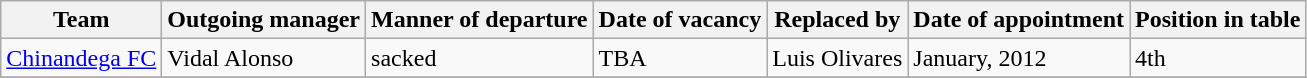<table class="wikitable">
<tr>
<th>Team</th>
<th>Outgoing manager</th>
<th>Manner of departure</th>
<th>Date of vacancy</th>
<th>Replaced by</th>
<th>Date of appointment</th>
<th>Position in table</th>
</tr>
<tr>
<td><a href='#'>Chinandega FC</a></td>
<td> Vidal Alonso</td>
<td>sacked</td>
<td>TBA</td>
<td> Luis Olivares</td>
<td>January, 2012</td>
<td>4th</td>
</tr>
<tr>
</tr>
</table>
